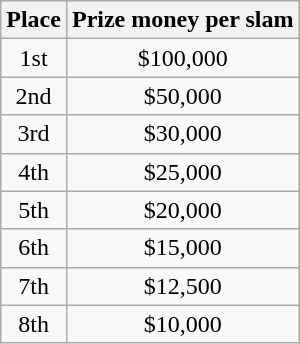<table class="wikitable">
<tr>
<th>Place</th>
<th>Prize money per slam</th>
</tr>
<tr>
<td align="center">1st</td>
<td align="center">$100,000</td>
</tr>
<tr>
<td align="center">2nd</td>
<td align="center">$50,000</td>
</tr>
<tr>
<td align="center">3rd</td>
<td align="center">$30,000</td>
</tr>
<tr>
<td align="center">4th</td>
<td align="center">$25,000</td>
</tr>
<tr>
<td align="center">5th</td>
<td align="center">$20,000</td>
</tr>
<tr>
<td align="center">6th</td>
<td align="center">$15,000</td>
</tr>
<tr>
<td align="center">7th</td>
<td align="center">$12,500</td>
</tr>
<tr>
<td align="center">8th</td>
<td align="center">$10,000</td>
</tr>
</table>
